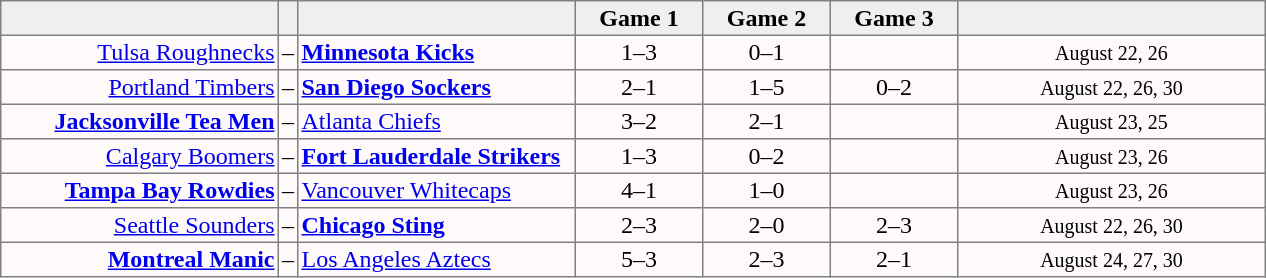<table style=border-collapse:collapse border=1 cellspacing=0 cellpadding=2>
<tr align=center bgcolor=#efefef>
<th width=180></th>
<th width=5></th>
<th width=180></th>
<th width=80>Game 1</th>
<th width=80>Game 2</th>
<th width=80>Game 3</th>
<td width=200></td>
</tr>
<tr align=center bgcolor=fffafa>
<td align=right><a href='#'>Tulsa Roughnecks</a></td>
<td>–</td>
<td align=left><strong><a href='#'>Minnesota Kicks</a></strong></td>
<td>1–3</td>
<td>0–1</td>
<td></td>
<td><small>August 22, 26</small></td>
</tr>
<tr align=center bgcolor=fffafa>
<td align=right><a href='#'>Portland Timbers</a></td>
<td>–</td>
<td align=left><strong><a href='#'>San Diego Sockers</a></strong></td>
<td>2–1</td>
<td>1–5</td>
<td>0–2</td>
<td><small>August 22, 26, 30</small></td>
</tr>
<tr align=center bgcolor=fffafa>
<td align=right><strong><a href='#'>Jacksonville Tea Men</a></strong></td>
<td>–</td>
<td align=left><a href='#'>Atlanta Chiefs</a></td>
<td>3–2</td>
<td>2–1</td>
<td></td>
<td><small>August 23, 25</small></td>
</tr>
<tr align=center bgcolor=fffafa>
<td align=right><a href='#'>Calgary Boomers</a></td>
<td>–</td>
<td align=left><strong><a href='#'>Fort Lauderdale Strikers</a></strong></td>
<td>1–3</td>
<td>0–2</td>
<td></td>
<td><small>August 23, 26</small></td>
</tr>
<tr align=center bgcolor=fffafa>
<td align=right><strong><a href='#'>Tampa Bay Rowdies</a></strong></td>
<td>–</td>
<td align=left><a href='#'>Vancouver Whitecaps</a></td>
<td>4–1</td>
<td>1–0</td>
<td></td>
<td><small>August 23, 26</small></td>
</tr>
<tr align=center bgcolor=fffafa>
<td align=right><a href='#'>Seattle Sounders</a></td>
<td>–</td>
<td align=left><strong><a href='#'>Chicago Sting</a></strong></td>
<td>2–3</td>
<td>2–0</td>
<td>2–3</td>
<td><small>August 22, 26, 30</small></td>
</tr>
<tr align=center bgcolor=fffafa>
<td align=right><strong><a href='#'>Montreal Manic</a></strong></td>
<td>–</td>
<td align=left><a href='#'>Los Angeles Aztecs</a></td>
<td>5–3</td>
<td>2–3</td>
<td>2–1</td>
<td><small>August 24, 27, 30</small></td>
</tr>
</table>
